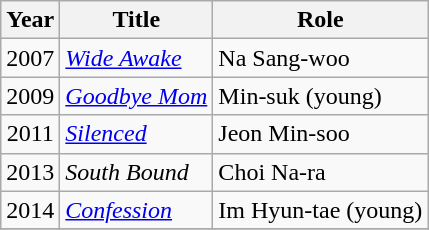<table class="wikitable">
<tr>
<th>Year</th>
<th>Title</th>
<th>Role</th>
</tr>
<tr>
<td style="text-align:center;">2007</td>
<td><em><a href='#'>Wide Awake</a></em></td>
<td>Na Sang-woo</td>
</tr>
<tr>
<td style="text-align:center;">2009</td>
<td><em><a href='#'>Goodbye Mom</a></em></td>
<td>Min-suk (young)</td>
</tr>
<tr>
<td style="text-align:center;">2011</td>
<td><em><a href='#'>Silenced</a></em></td>
<td>Jeon Min-soo</td>
</tr>
<tr>
<td style="text-align:center;">2013</td>
<td><em>South Bound</em></td>
<td>Choi Na-ra</td>
</tr>
<tr>
<td style="text-align:center;">2014</td>
<td><em><a href='#'>Confession</a></em></td>
<td>Im Hyun-tae (young)</td>
</tr>
<tr>
</tr>
</table>
